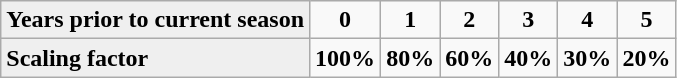<table class="wikitable" style="font-weight:bold; text-align:center">
<tr>
<td align=left bgcolor=#efefef>Years prior to current season</td>
<td width=20>0</td>
<td width=20>1</td>
<td width=20>2</td>
<td width=20>3</td>
<td width=20>4</td>
<td width=20>5</td>
</tr>
<tr>
<td align=left bgcolor=#efefef>Scaling factor</td>
<td width=20>100%</td>
<td width=20>80%</td>
<td width=20>60%</td>
<td width=20>40%</td>
<td width=20>30%</td>
<td width=20>20%</td>
</tr>
</table>
